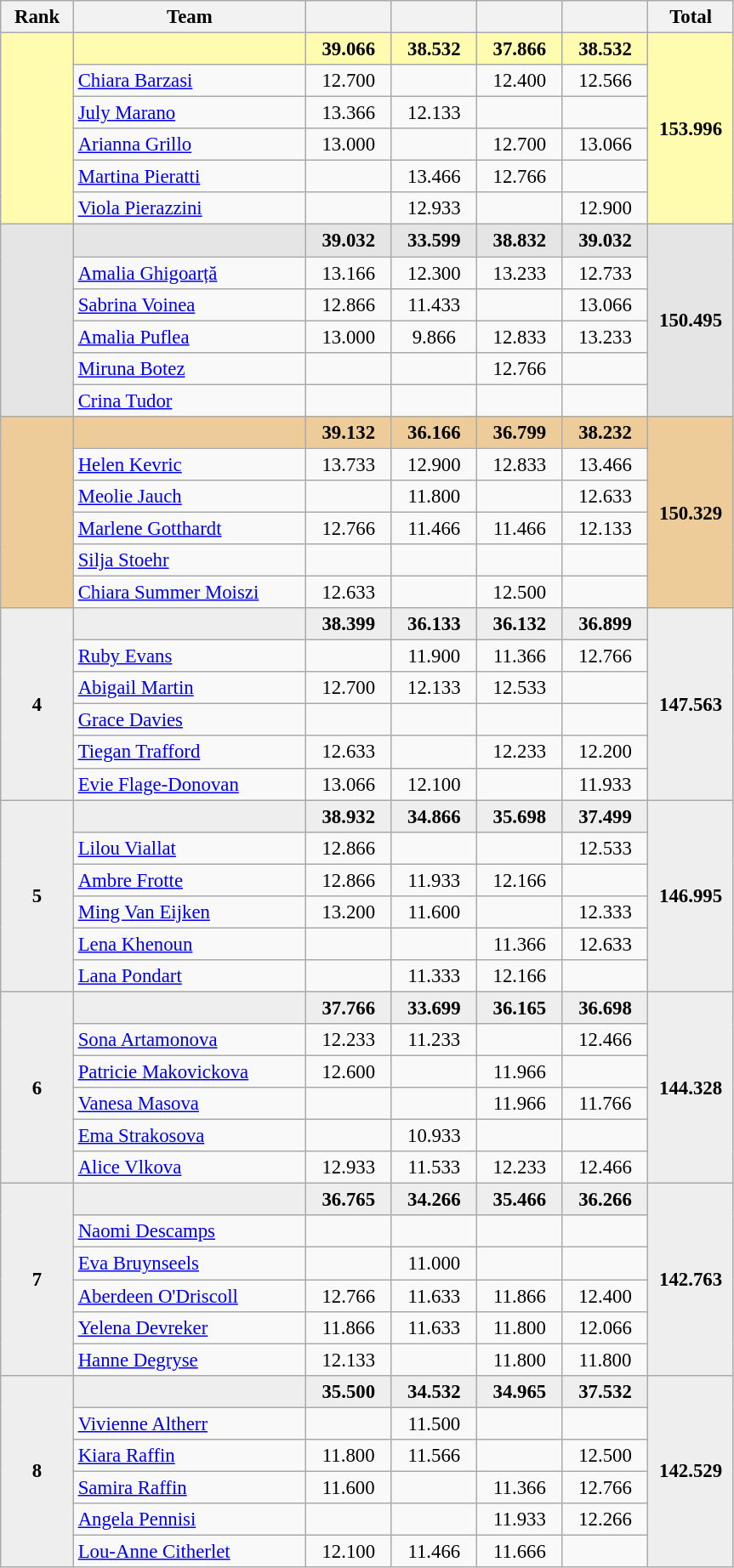<table class="wikitable sortable" style="text-align:center; font-size:95%">
<tr>
<th scope="col" style="width:50px;">Rank</th>
<th scope="col" style="width:175px;">Team</th>
<th scope="col" style="width:60px;"></th>
<th scope="col" style="width:60px;"></th>
<th scope="col" style="width:60px;"></th>
<th scope="col" style="width:60px;"></th>
<th scope="col" style="width:60px;">Total</th>
</tr>
<tr style="background:#fffcaf;">
<td rowspan="6"><strong></strong></td>
<td style="text-align:left;"></td>
<td><strong>39.066</strong></td>
<td><strong>38.532</strong></td>
<td><strong>37.866</strong></td>
<td><strong>38.532</strong></td>
<td rowspan="6"><strong>153.996</strong></td>
</tr>
<tr>
<td style="text-align:left;"><a href='#'>Chiara Barzasi</a></td>
<td>12.700</td>
<td></td>
<td>12.400</td>
<td>12.566</td>
</tr>
<tr>
<td style="text-align:left;"><a href='#'>July Marano</a></td>
<td>13.366</td>
<td>12.133</td>
<td></td>
<td></td>
</tr>
<tr>
<td style="text-align:left;"><a href='#'>Arianna Grillo</a></td>
<td>13.000</td>
<td></td>
<td>12.700</td>
<td>13.066</td>
</tr>
<tr>
<td style="text-align:left;"><a href='#'>Martina Pieratti</a></td>
<td></td>
<td>13.466</td>
<td>12.766</td>
<td></td>
</tr>
<tr>
<td style="text-align:left;"><a href='#'>Viola Pierazzini</a></td>
<td></td>
<td>12.933</td>
<td></td>
<td>12.900</td>
</tr>
<tr style="background:#e5e5e5;">
<td rowspan="6"><strong></strong></td>
<td style="text-align:left;"></td>
<td><strong>39.032</strong></td>
<td><strong>33.599</strong></td>
<td><strong>38.832</strong></td>
<td><strong>39.032</strong></td>
<td rowspan="6"><strong>150.495</strong></td>
</tr>
<tr>
<td style="text-align:left;"><a href='#'>Amalia Ghigoarță</a></td>
<td>13.166</td>
<td>12.300</td>
<td>13.233</td>
<td>12.733</td>
</tr>
<tr>
<td style="text-align:left;"><a href='#'>Sabrina Voinea</a></td>
<td>12.866</td>
<td>11.433</td>
<td></td>
<td>13.066</td>
</tr>
<tr>
<td style="text-align:left;"><a href='#'>Amalia Puflea</a></td>
<td>13.000</td>
<td>9.866</td>
<td>12.833</td>
<td>13.233</td>
</tr>
<tr>
<td style="text-align:left;"><a href='#'>Miruna Botez</a></td>
<td></td>
<td></td>
<td>12.766</td>
<td></td>
</tr>
<tr>
<td style="text-align:left;"><a href='#'>Crina Tudor</a></td>
<td></td>
<td></td>
<td></td>
<td></td>
</tr>
<tr style="background:#ec9;">
<td rowspan="6"><strong></strong></td>
<td style="text-align:left;"></td>
<td><strong>39.132</strong></td>
<td><strong>36.166</strong></td>
<td><strong>36.799</strong></td>
<td><strong>38.232</strong></td>
<td rowspan="6"><strong>150.329</strong></td>
</tr>
<tr>
<td style="text-align:left;"><a href='#'>Helen Kevric</a></td>
<td>13.733</td>
<td>12.900</td>
<td>12.833</td>
<td>13.466</td>
</tr>
<tr>
<td style="text-align:left;"><a href='#'>Meolie Jauch</a></td>
<td></td>
<td>11.800</td>
<td></td>
<td>12.633</td>
</tr>
<tr>
<td style="text-align:left;"><a href='#'>Marlene Gotthardt</a></td>
<td>12.766</td>
<td>11.466</td>
<td>11.466</td>
<td>12.133</td>
</tr>
<tr>
<td style="text-align:left;"><a href='#'>Silja Stoehr</a></td>
<td></td>
<td></td>
<td></td>
<td></td>
</tr>
<tr>
<td style="text-align:left;"><a href='#'>Chiara Summer Moiszi</a></td>
<td>12.633</td>
<td></td>
<td>12.500</td>
<td></td>
</tr>
<tr style="background:#eee;">
<td rowspan="6"><strong>4</strong></td>
<td style="text-align:left;"></td>
<td><strong>38.399</strong></td>
<td><strong>36.133</strong></td>
<td><strong>36.132</strong></td>
<td><strong>36.899</strong></td>
<td rowspan="6"><strong>147.563</strong></td>
</tr>
<tr>
<td style="text-align:left;"><a href='#'>Ruby Evans</a></td>
<td></td>
<td>11.900</td>
<td>11.366</td>
<td>12.766</td>
</tr>
<tr>
<td style="text-align:left;"><a href='#'>Abigail Martin</a></td>
<td>12.700</td>
<td>12.133</td>
<td>12.533</td>
<td></td>
</tr>
<tr>
<td style="text-align:left;"><a href='#'>Grace Davies</a></td>
<td></td>
<td></td>
<td></td>
<td></td>
</tr>
<tr>
<td style="text-align:left;"><a href='#'>Tiegan Trafford</a></td>
<td>12.633</td>
<td></td>
<td>12.233</td>
<td>12.200</td>
</tr>
<tr>
<td style="text-align:left;"><a href='#'>Evie Flage-Donovan</a></td>
<td>13.066</td>
<td>12.100</td>
<td></td>
<td>11.933</td>
</tr>
<tr style="background:#eee;">
<td rowspan="6"><strong>5</strong></td>
<td style="text-align:left;"></td>
<td><strong>38.932</strong></td>
<td><strong>34.866</strong></td>
<td><strong>35.698</strong></td>
<td><strong>37.499</strong></td>
<td rowspan="6"><strong>146.995</strong></td>
</tr>
<tr>
<td style="text-align:left;"><a href='#'>Lilou Viallat</a></td>
<td>12.866</td>
<td></td>
<td></td>
<td>12.533</td>
</tr>
<tr>
<td style="text-align:left;"><a href='#'>Ambre Frotte</a></td>
<td>12.866</td>
<td>11.933</td>
<td>12.166</td>
<td></td>
</tr>
<tr>
<td style="text-align:left;"><a href='#'>Ming Van Eijken</a></td>
<td>13.200</td>
<td>11.600</td>
<td></td>
<td>12.333</td>
</tr>
<tr>
<td style="text-align:left;"><a href='#'>Lena Khenoun</a></td>
<td></td>
<td></td>
<td>11.366</td>
<td>12.633</td>
</tr>
<tr>
<td style="text-align:left;"><a href='#'>Lana Pondart</a></td>
<td></td>
<td>11.333</td>
<td>12.166</td>
<td></td>
</tr>
<tr style="background:#eee;">
<td rowspan="6"><strong>6</strong></td>
<td style="text-align:left;"></td>
<td><strong>37.766</strong></td>
<td><strong>33.699</strong></td>
<td><strong>36.165</strong></td>
<td><strong>36.698</strong></td>
<td rowspan="6"><strong>144.328</strong></td>
</tr>
<tr>
<td style="text-align:left;"><a href='#'>Sona Artamonova</a></td>
<td>12.233</td>
<td>11.233</td>
<td></td>
<td>12.466</td>
</tr>
<tr>
<td style="text-align:left;"><a href='#'>Patricie Makovickova</a></td>
<td>12.600</td>
<td></td>
<td>11.966</td>
<td></td>
</tr>
<tr>
<td style="text-align:left;"><a href='#'>Vanesa Masova</a></td>
<td></td>
<td></td>
<td>11.966</td>
<td>11.766</td>
</tr>
<tr>
<td style="text-align:left;"><a href='#'>Ema Strakosova</a></td>
<td></td>
<td>10.933</td>
<td></td>
<td></td>
</tr>
<tr>
<td style="text-align:left;"><a href='#'>Alice Vlkova</a></td>
<td>12.933</td>
<td>11.533</td>
<td>12.233</td>
<td>12.466</td>
</tr>
<tr style="background:#eee;">
<td rowspan="6"><strong>7</strong></td>
<td style="text-align:left;"></td>
<td><strong>36.765</strong></td>
<td><strong>34.266</strong></td>
<td><strong>35.466</strong></td>
<td><strong>36.266</strong></td>
<td rowspan="6"><strong>142.763</strong></td>
</tr>
<tr>
<td style="text-align:left;"><a href='#'>Naomi Descamps</a></td>
<td></td>
<td></td>
<td></td>
<td></td>
</tr>
<tr>
<td style="text-align:left;"><a href='#'>Eva Bruynseels</a></td>
<td></td>
<td>11.000</td>
<td></td>
<td></td>
</tr>
<tr>
<td style="text-align:left;"><a href='#'>Aberdeen O'Driscoll</a></td>
<td>12.766</td>
<td>11.633</td>
<td>11.866</td>
<td>12.400</td>
</tr>
<tr>
<td style="text-align:left;"><a href='#'>Yelena Devreker</a></td>
<td>11.866</td>
<td>11.633</td>
<td>11.800</td>
<td>12.066</td>
</tr>
<tr>
<td style="text-align:left;"><a href='#'>Hanne Degryse</a></td>
<td>12.133</td>
<td></td>
<td>11.800</td>
<td>11.800</td>
</tr>
<tr style="background:#eee;">
<td rowspan="6"><strong>8</strong></td>
<td style="text-align:left;"></td>
<td><strong>35.500</strong></td>
<td><strong>34.532</strong></td>
<td><strong>34.965</strong></td>
<td><strong>37.532</strong></td>
<td rowspan="6"><strong>142.529</strong></td>
</tr>
<tr>
<td style="text-align:left;"><a href='#'>Vivienne Altherr</a></td>
<td></td>
<td>11.500</td>
<td></td>
<td></td>
</tr>
<tr>
<td style="text-align:left;"><a href='#'>Kiara Raffin</a></td>
<td>11.800</td>
<td>11.566</td>
<td></td>
<td>12.500</td>
</tr>
<tr>
<td style="text-align:left;"><a href='#'>Samira Raffin</a></td>
<td>11.600</td>
<td></td>
<td>11.366</td>
<td>12.766</td>
</tr>
<tr>
<td style="text-align:left;"><a href='#'>Angela Pennisi</a></td>
<td></td>
<td></td>
<td>11.933</td>
<td>12.266</td>
</tr>
<tr>
<td style="text-align:left;"><a href='#'>Lou-Anne Citherlet</a></td>
<td>12.100</td>
<td>11.466</td>
<td>11.666</td>
<td></td>
</tr>
</table>
